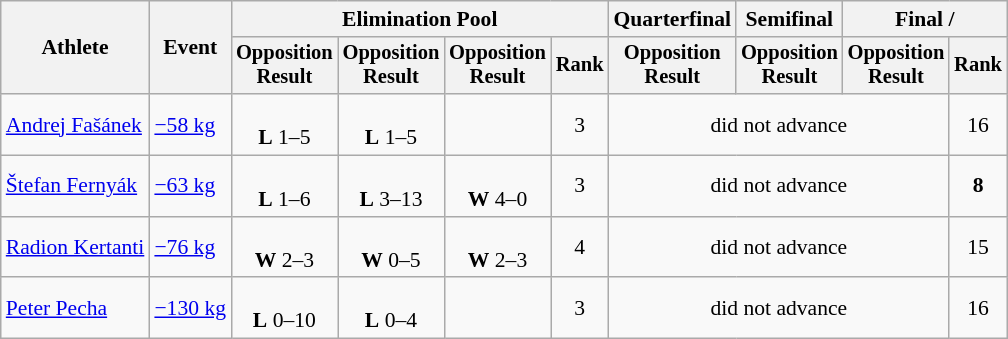<table class="wikitable" style="font-size:90%">
<tr>
<th rowspan="2">Athlete</th>
<th rowspan="2">Event</th>
<th colspan=4>Elimination Pool</th>
<th>Quarterfinal</th>
<th>Semifinal</th>
<th colspan=2>Final / </th>
</tr>
<tr style="font-size: 95%">
<th>Opposition<br>Result</th>
<th>Opposition<br>Result</th>
<th>Opposition<br>Result</th>
<th>Rank</th>
<th>Opposition<br>Result</th>
<th>Opposition<br>Result</th>
<th>Opposition<br>Result</th>
<th>Rank</th>
</tr>
<tr align=center>
<td align=left><a href='#'>Andrej Fašánek</a></td>
<td align=left><a href='#'>−58 kg</a></td>
<td><br><strong>L</strong> 1–5</td>
<td><br><strong>L</strong> 1–5</td>
<td></td>
<td>3</td>
<td colspan=3>did not advance</td>
<td>16</td>
</tr>
<tr align=center>
<td align=left><a href='#'>Štefan Fernyák</a></td>
<td align=left><a href='#'>−63 kg</a></td>
<td><br><strong>L</strong> 1–6</td>
<td><br><strong>L</strong> 3–13</td>
<td><br><strong>W</strong> 4–0</td>
<td>3</td>
<td colspan=3>did not advance</td>
<td><strong>8</strong></td>
</tr>
<tr align=center>
<td align=left><a href='#'>Radion Kertanti</a></td>
<td align=left><a href='#'>−76 kg</a></td>
<td><br><strong>W</strong> 2–3</td>
<td><br><strong>W</strong> 0–5</td>
<td><br><strong>W</strong> 2–3</td>
<td>4</td>
<td colspan=3>did not advance</td>
<td>15</td>
</tr>
<tr align=center>
<td align=left><a href='#'>Peter Pecha</a></td>
<td align=left><a href='#'>−130 kg</a></td>
<td><br><strong>L</strong> 0–10</td>
<td><br><strong>L</strong> 0–4</td>
<td></td>
<td>3</td>
<td colspan=3>did not advance</td>
<td>16</td>
</tr>
</table>
